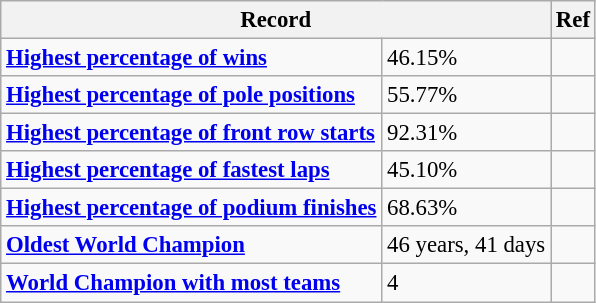<table class="wikitable" style="font-size:95%;">
<tr>
<th colspan="2">Record</th>
<th>Ref</th>
</tr>
<tr>
<td><strong><a href='#'>Highest percentage of wins</a></strong></td>
<td>46.15%</td>
<td></td>
</tr>
<tr>
<td><strong><a href='#'>Highest percentage of pole positions</a></strong></td>
<td>55.77%</td>
<td></td>
</tr>
<tr>
<td><strong><a href='#'>Highest percentage of front row starts</a></strong></td>
<td>92.31%</td>
<td></td>
</tr>
<tr>
<td><strong><a href='#'>Highest percentage of fastest laps</a></strong></td>
<td>45.10%</td>
<td></td>
</tr>
<tr>
<td><strong><a href='#'>Highest percentage of podium finishes</a></strong></td>
<td>68.63%</td>
<td></td>
</tr>
<tr>
<td><strong><a href='#'>Oldest World Champion</a></strong></td>
<td>46 years, 41 days</td>
<td></td>
</tr>
<tr>
<td><strong><a href='#'>World Champion with most teams</a></strong></td>
<td>4</td>
<td></td>
</tr>
</table>
